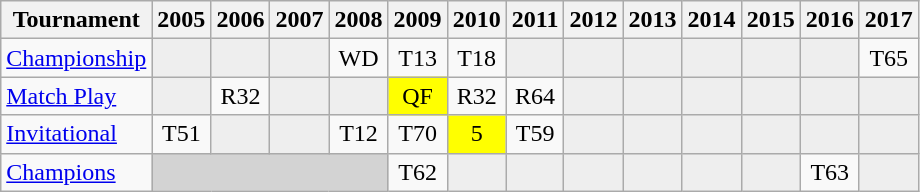<table class="wikitable" style="text-align:center;">
<tr>
<th>Tournament</th>
<th>2005</th>
<th>2006</th>
<th>2007</th>
<th>2008</th>
<th>2009</th>
<th>2010</th>
<th>2011</th>
<th>2012</th>
<th>2013</th>
<th>2014</th>
<th>2015</th>
<th>2016</th>
<th>2017</th>
</tr>
<tr>
<td align="left"><a href='#'>Championship</a></td>
<td style="background:#eeeeee;"></td>
<td style="background:#eeeeee;"></td>
<td style="background:#eeeeee;"></td>
<td>WD</td>
<td>T13</td>
<td>T18</td>
<td style="background:#eeeeee;"></td>
<td style="background:#eeeeee;"></td>
<td style="background:#eeeeee;"></td>
<td style="background:#eeeeee;"></td>
<td style="background:#eeeeee;"></td>
<td style="background:#eeeeee;"></td>
<td>T65</td>
</tr>
<tr>
<td align="left"><a href='#'>Match Play</a></td>
<td style="background:#eeeeee;"></td>
<td>R32</td>
<td style="background:#eeeeee;"></td>
<td style="background:#eeeeee;"></td>
<td style="background:yellow;">QF</td>
<td>R32</td>
<td>R64</td>
<td style="background:#eeeeee;"></td>
<td style="background:#eeeeee;"></td>
<td style="background:#eeeeee;"></td>
<td style="background:#eeeeee;"></td>
<td style="background:#eeeeee;"></td>
<td style="background:#eeeeee;"></td>
</tr>
<tr>
<td align="left"><a href='#'>Invitational</a></td>
<td>T51</td>
<td style="background:#eeeeee;"></td>
<td style="background:#eeeeee;"></td>
<td>T12</td>
<td>T70</td>
<td style="background:yellow;">5</td>
<td>T59</td>
<td style="background:#eeeeee;"></td>
<td style="background:#eeeeee;"></td>
<td style="background:#eeeeee;"></td>
<td style="background:#eeeeee;"></td>
<td style="background:#eeeeee;"></td>
<td style="background:#eeeeee;"></td>
</tr>
<tr>
<td align="left"><a href='#'>Champions</a></td>
<td colspan=4 style="background:#D3D3D3;"></td>
<td>T62</td>
<td style="background:#eeeeee;"></td>
<td style="background:#eeeeee;"></td>
<td style="background:#eeeeee;"></td>
<td style="background:#eeeeee;"></td>
<td style="background:#eeeeee;"></td>
<td style="background:#eeeeee;"></td>
<td>T63</td>
<td style="background:#eeeeee;"></td>
</tr>
</table>
